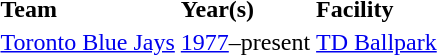<table>
<tr>
<td><strong>Team</strong></td>
<td><strong>Year(s)</strong></td>
<td><strong>Facility</strong></td>
</tr>
<tr>
<td><a href='#'>Toronto Blue Jays</a></td>
<td><a href='#'>1977</a>–present</td>
<td><a href='#'>TD Ballpark</a></td>
</tr>
<tr>
</tr>
</table>
